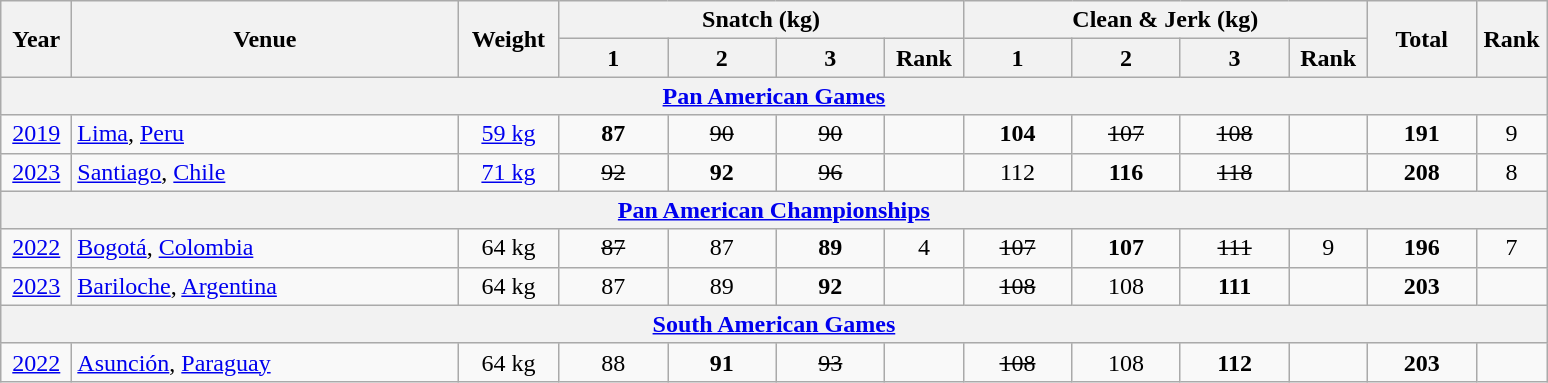<table class = "wikitable" style="text-align:center;">
<tr>
<th rowspan=2 width=40>Year</th>
<th rowspan=2 width=250>Venue</th>
<th rowspan=2 width=60>Weight</th>
<th colspan=4>Snatch (kg)</th>
<th colspan=4>Clean & Jerk (kg)</th>
<th rowspan=2 width=65>Total</th>
<th rowspan=2 width=40>Rank</th>
</tr>
<tr>
<th width=65>1</th>
<th width=65>2</th>
<th width=65>3</th>
<th width=45>Rank</th>
<th width=65>1</th>
<th width=65>2</th>
<th width=65>3</th>
<th width=45>Rank</th>
</tr>
<tr>
<th colspan=13><a href='#'>Pan American Games</a></th>
</tr>
<tr>
<td><a href='#'>2019</a></td>
<td align=left> <a href='#'>Lima</a>, <a href='#'>Peru</a></td>
<td><a href='#'>59 kg</a></td>
<td><strong>87</strong></td>
<td><s>90</s></td>
<td><s>90</s></td>
<td></td>
<td><strong>104</strong></td>
<td><s>107</s></td>
<td><s>108</s></td>
<td></td>
<td><strong>191</strong></td>
<td>9</td>
</tr>
<tr>
<td><a href='#'>2023</a></td>
<td align=left> <a href='#'>Santiago</a>, <a href='#'>Chile</a></td>
<td><a href='#'>71 kg</a></td>
<td><s>92</s></td>
<td><strong>92</strong></td>
<td><s>96</s></td>
<td></td>
<td>112</td>
<td><strong>116</strong></td>
<td><s>118</s></td>
<td></td>
<td><strong>208</strong></td>
<td>8</td>
</tr>
<tr>
<th colspan=13><a href='#'>Pan American Championships</a></th>
</tr>
<tr>
<td><a href='#'>2022</a></td>
<td align=left> <a href='#'>Bogotá</a>, <a href='#'>Colombia</a></td>
<td>64 kg</td>
<td><s>87</s></td>
<td>87</td>
<td><strong>89</strong></td>
<td>4</td>
<td><s>107</s></td>
<td><strong>107</strong></td>
<td><s>111</s></td>
<td>9</td>
<td><strong>196</strong></td>
<td>7</td>
</tr>
<tr>
<td><a href='#'>2023</a></td>
<td align=left> <a href='#'>Bariloche</a>, <a href='#'>Argentina</a></td>
<td>64 kg</td>
<td>87</td>
<td>89</td>
<td><strong>92</strong></td>
<td></td>
<td><s>108</s></td>
<td>108</td>
<td><strong>111</strong></td>
<td></td>
<td><strong>203</strong></td>
<td></td>
</tr>
<tr>
<th colspan=13><a href='#'>South American Games</a></th>
</tr>
<tr>
<td><a href='#'>2022</a></td>
<td align=left> <a href='#'>Asunción</a>, <a href='#'>Paraguay</a></td>
<td>64 kg</td>
<td>88</td>
<td><strong>91</strong></td>
<td><s>93</s></td>
<td></td>
<td><s>108</s></td>
<td>108</td>
<td><strong>112</strong></td>
<td></td>
<td><strong>203</strong></td>
<td></td>
</tr>
</table>
